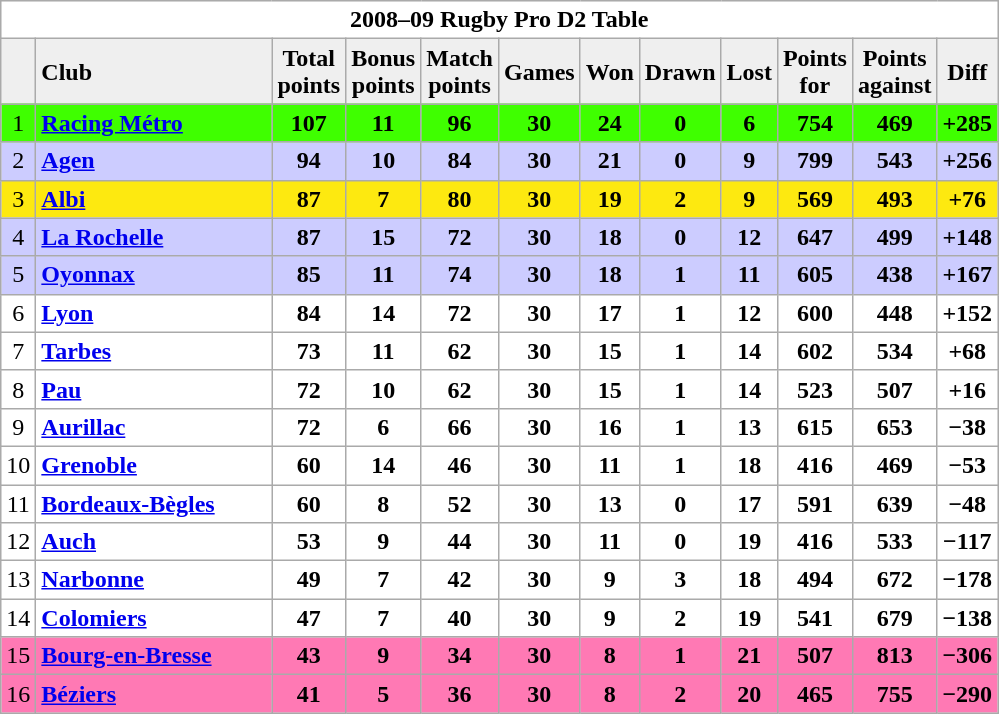<table class="wikitable" style="float:left; margin-right:15px; text-align: center;">
<tr>
<td colspan="12" style="background:#fff;" cellpadding="0" cellspacing="0"><strong>2008–09 Rugby Pro D2 Table</strong></td>
</tr>
<tr>
<th style="background:#efefef; width:10px;"></th>
<th style="text-align:left; background:#efefef; width:150px;">Club</th>
<th style="background:#efefef; width:20px;">Total points</th>
<th style="background:#efefef; width:20px;">Bonus points</th>
<th style="background:#efefef; width:20px;">Match points</th>
<th style="background:#efefef; width:20px;">Games</th>
<th style="background:#efefef; width:20px;">Won</th>
<th style="background:#efefef; width:20px;">Drawn</th>
<th style="background:#efefef; width:20px;">Lost</th>
<th style="background:#efefef; width:20px;">Points for</th>
<th style="background:#efefef; width:20px;">Points against</th>
<th style="background:#efefef; width:20px;">Diff</th>
</tr>
<tr style="background:#3fff00; text-align:center;">
<td>1</td>
<td align=left><strong><a href='#'>Racing Métro</a></strong></td>
<td><strong>107</strong></td>
<td><strong>11</strong></td>
<td><strong>96</strong></td>
<td><strong>30</strong></td>
<td><strong>24</strong></td>
<td><strong>0</strong></td>
<td><strong>6</strong></td>
<td><strong>754</strong></td>
<td><strong>469</strong></td>
<td><strong>+285</strong></td>
</tr>
<tr style="background:#ccf; text-align:center;">
<td>2</td>
<td align=left><strong><a href='#'>Agen</a></strong></td>
<td><strong>94</strong></td>
<td><strong>10</strong></td>
<td><strong>84</strong></td>
<td><strong>30</strong></td>
<td><strong>21</strong></td>
<td><strong>0</strong></td>
<td><strong>9</strong></td>
<td><strong>799</strong></td>
<td><strong>543</strong></td>
<td><strong>+256</strong></td>
</tr>
<tr style="background:#fde910; text-align:center;">
<td>3</td>
<td align=left><strong><a href='#'>Albi</a></strong></td>
<td><strong>87</strong></td>
<td><strong>7</strong></td>
<td><strong>80</strong></td>
<td><strong>30</strong></td>
<td><strong>19</strong></td>
<td><strong>2</strong></td>
<td><strong>9</strong></td>
<td><strong>569</strong></td>
<td><strong>493</strong></td>
<td><strong>+76</strong></td>
</tr>
<tr style="background:#ccf; text-align:center;">
<td>4</td>
<td align=left><strong><a href='#'>La Rochelle</a></strong></td>
<td><strong>87</strong></td>
<td><strong>15</strong></td>
<td><strong>72</strong></td>
<td><strong>30</strong></td>
<td><strong>18</strong></td>
<td><strong>0</strong></td>
<td><strong>12</strong></td>
<td><strong>647</strong></td>
<td><strong>499</strong></td>
<td><strong>+148</strong></td>
</tr>
<tr style="background:#ccf; text-align:center;">
<td>5</td>
<td align=left><strong><a href='#'>Oyonnax</a></strong></td>
<td><strong>85</strong></td>
<td><strong>11</strong></td>
<td><strong>74</strong></td>
<td><strong>30</strong></td>
<td><strong>18</strong></td>
<td><strong>1</strong></td>
<td><strong>11</strong></td>
<td><strong>605</strong></td>
<td><strong>438</strong></td>
<td><strong>+167</strong></td>
</tr>
<tr style="background:#fff; text-align:center;">
<td>6</td>
<td align=left><strong><a href='#'>Lyon</a></strong></td>
<td><strong>84</strong></td>
<td><strong>14</strong></td>
<td><strong>72</strong></td>
<td><strong>30</strong></td>
<td><strong>17</strong></td>
<td><strong>1</strong></td>
<td><strong>12</strong></td>
<td><strong>600</strong></td>
<td><strong>448</strong></td>
<td><strong>+152</strong></td>
</tr>
<tr style="background:#fff; text-align:center;">
<td>7</td>
<td align=left><strong><a href='#'>Tarbes</a></strong></td>
<td><strong>73</strong></td>
<td><strong>11</strong></td>
<td><strong>62</strong></td>
<td><strong>30</strong></td>
<td><strong>15</strong></td>
<td><strong>1</strong></td>
<td><strong>14</strong></td>
<td><strong>602</strong></td>
<td><strong>534</strong></td>
<td><strong>+68</strong></td>
</tr>
<tr style="background:#fff; text-align:center;">
<td>8</td>
<td align=left><strong><a href='#'>Pau</a></strong></td>
<td><strong>72</strong></td>
<td><strong>10</strong></td>
<td><strong>62</strong></td>
<td><strong>30</strong></td>
<td><strong>15</strong></td>
<td><strong>1</strong></td>
<td><strong>14</strong></td>
<td><strong>523</strong></td>
<td><strong>507</strong></td>
<td><strong>+16</strong></td>
</tr>
<tr style="background:#fff; text-align:center;">
<td>9</td>
<td align=left><strong><a href='#'>Aurillac</a></strong></td>
<td><strong>72</strong></td>
<td><strong>6</strong></td>
<td><strong>66</strong></td>
<td><strong>30</strong></td>
<td><strong>16</strong></td>
<td><strong>1</strong></td>
<td><strong>13</strong></td>
<td><strong>615</strong></td>
<td><strong>653</strong></td>
<td><strong>−38</strong></td>
</tr>
<tr style="background:#fff; text-align:center;">
<td>10</td>
<td align=left><strong><a href='#'>Grenoble</a></strong></td>
<td><strong>60</strong></td>
<td><strong>14</strong></td>
<td><strong>46</strong></td>
<td><strong>30</strong></td>
<td><strong>11</strong></td>
<td><strong>1</strong></td>
<td><strong>18</strong></td>
<td><strong>416</strong></td>
<td><strong>469</strong></td>
<td><strong>−53</strong></td>
</tr>
<tr style="background:#fff; text-align:center;">
<td>11</td>
<td align=left><strong><a href='#'>Bordeaux-Bègles</a></strong></td>
<td><strong>60</strong></td>
<td><strong>8</strong></td>
<td><strong>52</strong></td>
<td><strong>30</strong></td>
<td><strong>13</strong></td>
<td><strong>0</strong></td>
<td><strong>17</strong></td>
<td><strong>591</strong></td>
<td><strong>639</strong></td>
<td><strong>−48</strong></td>
</tr>
<tr style="background:#fff; text-align:center;">
<td>12</td>
<td align=left><strong><a href='#'>Auch</a></strong></td>
<td><strong>53</strong></td>
<td><strong>9</strong></td>
<td><strong>44</strong></td>
<td><strong>30</strong></td>
<td><strong>11</strong></td>
<td><strong>0</strong></td>
<td><strong>19</strong></td>
<td><strong>416</strong></td>
<td><strong>533</strong></td>
<td><strong>−117</strong></td>
</tr>
<tr style="background:#fff; text-align:center;">
<td>13</td>
<td align=left><strong><a href='#'>Narbonne</a></strong></td>
<td><strong>49</strong></td>
<td><strong>7</strong></td>
<td><strong>42</strong></td>
<td><strong>30</strong></td>
<td><strong>9</strong></td>
<td><strong>3</strong></td>
<td><strong>18</strong></td>
<td><strong>494</strong></td>
<td><strong>672</strong></td>
<td><strong>−178</strong></td>
</tr>
<tr style="background:#fff; text-align:center;">
<td>14</td>
<td align=left><strong><a href='#'>Colomiers</a></strong></td>
<td><strong>47</strong></td>
<td><strong>7</strong></td>
<td><strong>40</strong></td>
<td><strong>30</strong></td>
<td><strong>9</strong></td>
<td><strong>2</strong></td>
<td><strong>19</strong></td>
<td><strong>541</strong></td>
<td><strong>679</strong></td>
<td><strong>−138</strong></td>
</tr>
<tr style="background:#ff79b4; text-align:center;">
<td>15</td>
<td align=left><strong><a href='#'>Bourg-en-Bresse</a></strong></td>
<td><strong>43</strong></td>
<td><strong>9</strong></td>
<td><strong>34</strong></td>
<td><strong>30</strong></td>
<td><strong>8</strong></td>
<td><strong>1</strong></td>
<td><strong>21</strong></td>
<td><strong>507</strong></td>
<td><strong>813</strong></td>
<td><strong>−306</strong></td>
</tr>
<tr style="background:#ff79b4; text-align:center;">
<td>16</td>
<td align=left><strong><a href='#'>Béziers</a></strong></td>
<td><strong>41</strong></td>
<td><strong>5</strong></td>
<td><strong>36</strong></td>
<td><strong>30</strong></td>
<td><strong>8</strong></td>
<td><strong>2</strong></td>
<td><strong>20</strong></td>
<td><strong>465</strong></td>
<td><strong>755</strong></td>
<td><strong>−290</strong></td>
</tr>
</table>
